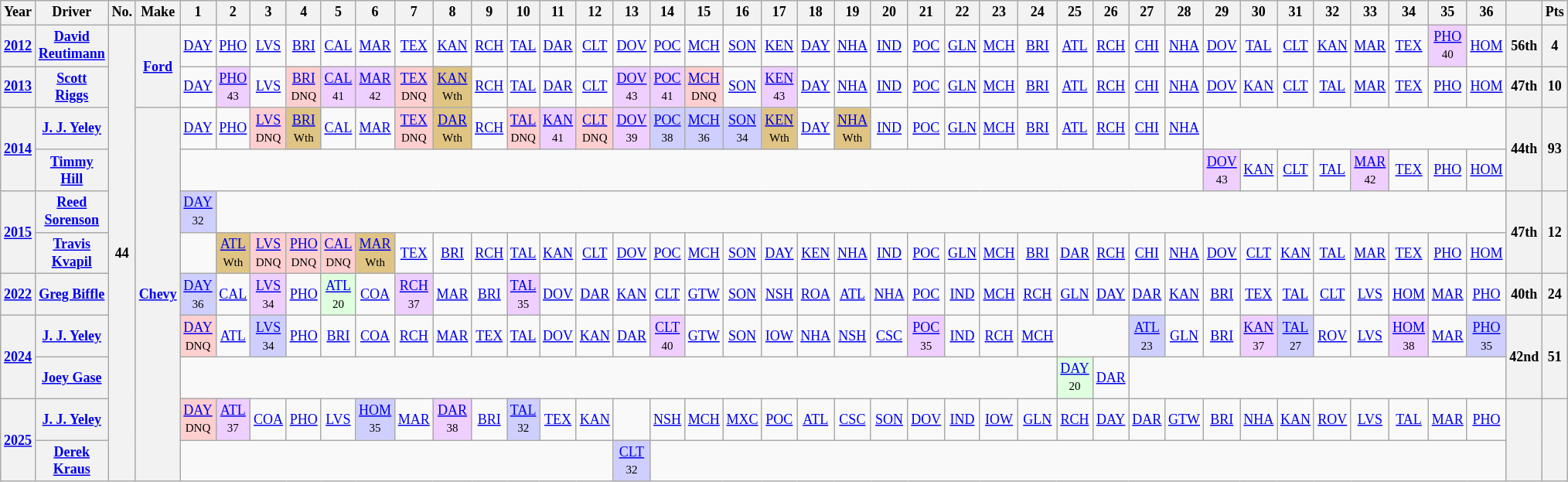<table class="wikitable" style="text-align:center; font-size:75%">
<tr>
<th>Year</th>
<th>Driver</th>
<th>No.</th>
<th>Make</th>
<th>1</th>
<th>2</th>
<th>3</th>
<th>4</th>
<th>5</th>
<th>6</th>
<th>7</th>
<th>8</th>
<th>9</th>
<th>10</th>
<th>11</th>
<th>12</th>
<th>13</th>
<th>14</th>
<th>15</th>
<th>16</th>
<th>17</th>
<th>18</th>
<th>19</th>
<th>20</th>
<th>21</th>
<th>22</th>
<th>23</th>
<th>24</th>
<th>25</th>
<th>26</th>
<th>27</th>
<th>28</th>
<th>29</th>
<th>30</th>
<th>31</th>
<th>32</th>
<th>33</th>
<th>34</th>
<th>35</th>
<th>36</th>
<th></th>
<th>Pts</th>
</tr>
<tr>
<th><a href='#'>2012</a></th>
<th><a href='#'>David Reutimann</a></th>
<th rowspan="11">44</th>
<th rowspan=2><a href='#'>Ford</a></th>
<td><a href='#'>DAY</a></td>
<td><a href='#'>PHO</a></td>
<td><a href='#'>LVS</a></td>
<td><a href='#'>BRI</a></td>
<td><a href='#'>CAL</a></td>
<td><a href='#'>MAR</a></td>
<td><a href='#'>TEX</a></td>
<td><a href='#'>KAN</a></td>
<td><a href='#'>RCH</a></td>
<td><a href='#'>TAL</a></td>
<td><a href='#'>DAR</a></td>
<td><a href='#'>CLT</a></td>
<td><a href='#'>DOV</a></td>
<td><a href='#'>POC</a></td>
<td><a href='#'>MCH</a></td>
<td><a href='#'>SON</a></td>
<td><a href='#'>KEN</a></td>
<td><a href='#'>DAY</a></td>
<td><a href='#'>NHA</a></td>
<td><a href='#'>IND</a></td>
<td><a href='#'>POC</a></td>
<td><a href='#'>GLN</a></td>
<td><a href='#'>MCH</a></td>
<td><a href='#'>BRI</a></td>
<td><a href='#'>ATL</a></td>
<td><a href='#'>RCH</a></td>
<td><a href='#'>CHI</a></td>
<td><a href='#'>NHA</a></td>
<td><a href='#'>DOV</a></td>
<td><a href='#'>TAL</a></td>
<td><a href='#'>CLT</a></td>
<td><a href='#'>KAN</a></td>
<td><a href='#'>MAR</a></td>
<td><a href='#'>TEX</a></td>
<td style="background:#EFCFFF;"><a href='#'>PHO</a><br><small>40</small></td>
<td><a href='#'>HOM</a></td>
<th>56th</th>
<th>4</th>
</tr>
<tr>
<th><a href='#'>2013</a></th>
<th><a href='#'>Scott Riggs</a></th>
<td><a href='#'>DAY</a></td>
<td style="background:#EFCFFF;"><a href='#'>PHO</a><br><small>43</small></td>
<td><a href='#'>LVS</a></td>
<td style="background:#FFCFCF;"><a href='#'>BRI</a><br><small>DNQ</small></td>
<td style="background:#EFCFFF;"><a href='#'>CAL</a><br><small>41</small></td>
<td style="background:#EFCFFF;"><a href='#'>MAR</a><br><small>42</small></td>
<td style="background:#FFCFCF;"><a href='#'>TEX</a><br><small>DNQ</small></td>
<td style="background:#DFC484;"><a href='#'>KAN</a><br><small>Wth</small></td>
<td><a href='#'>RCH</a></td>
<td><a href='#'>TAL</a></td>
<td><a href='#'>DAR</a></td>
<td><a href='#'>CLT</a></td>
<td style="background:#EFCFFF;"><a href='#'>DOV</a><br><small>43</small></td>
<td style="background:#EFCFFF;"><a href='#'>POC</a><br><small>41</small></td>
<td style="background:#FFCFCF;"><a href='#'>MCH</a><br><small>DNQ</small></td>
<td><a href='#'>SON</a></td>
<td style="background:#EFCFFF;"><a href='#'>KEN</a><br><small>43</small></td>
<td><a href='#'>DAY</a></td>
<td><a href='#'>NHA</a></td>
<td><a href='#'>IND</a></td>
<td><a href='#'>POC</a></td>
<td><a href='#'>GLN</a></td>
<td><a href='#'>MCH</a></td>
<td><a href='#'>BRI</a></td>
<td><a href='#'>ATL</a></td>
<td><a href='#'>RCH</a></td>
<td><a href='#'>CHI</a></td>
<td><a href='#'>NHA</a></td>
<td><a href='#'>DOV</a></td>
<td><a href='#'>KAN</a></td>
<td><a href='#'>CLT</a></td>
<td><a href='#'>TAL</a></td>
<td><a href='#'>MAR</a></td>
<td><a href='#'>TEX</a></td>
<td><a href='#'>PHO</a></td>
<td><a href='#'>HOM</a></td>
<th>47th</th>
<th>10</th>
</tr>
<tr>
<th rowspan=2><a href='#'>2014</a></th>
<th><a href='#'>J. J. Yeley</a></th>
<th rowspan="9"><a href='#'>Chevy</a></th>
<td><a href='#'>DAY</a></td>
<td><a href='#'>PHO</a></td>
<td style="background:#FFCFCF;"><a href='#'>LVS</a><br><small>DNQ</small></td>
<td style="background:#DFC484;"><a href='#'>BRI</a><br><small>Wth</small></td>
<td><a href='#'>CAL</a></td>
<td><a href='#'>MAR</a></td>
<td style="background:#FFCFCF;"><a href='#'>TEX</a><br><small>DNQ</small></td>
<td style="background:#DFC484;"><a href='#'>DAR</a><br><small>Wth</small></td>
<td><a href='#'>RCH</a></td>
<td style="background:#FFCFCF;"><a href='#'>TAL</a><br><small>DNQ</small></td>
<td style="background:#EFCFFF;"><a href='#'>KAN</a><br><small>41</small></td>
<td style="background:#FFCFCF;"><a href='#'>CLT</a><br><small>DNQ</small></td>
<td style="background:#EFCFFF;"><a href='#'>DOV</a><br><small>39</small></td>
<td style="background:#CFCFFF;"><a href='#'>POC</a><br><small>38</small></td>
<td style="background:#CFCFFF;"><a href='#'>MCH</a><br><small>36</small></td>
<td style="background:#CFCFFF;"><a href='#'>SON</a><br><small>34</small></td>
<td style="background:#DFC484;"><a href='#'>KEN</a><br><small>Wth</small></td>
<td><a href='#'>DAY</a></td>
<td style="background:#DFC484;"><a href='#'>NHA</a><br><small>Wth</small></td>
<td><a href='#'>IND</a></td>
<td><a href='#'>POC</a></td>
<td><a href='#'>GLN</a></td>
<td><a href='#'>MCH</a></td>
<td><a href='#'>BRI</a></td>
<td><a href='#'>ATL</a></td>
<td><a href='#'>RCH</a></td>
<td><a href='#'>CHI</a></td>
<td><a href='#'>NHA</a></td>
<td colspan=8></td>
<th rowspan=2>44th</th>
<th rowspan=2>93</th>
</tr>
<tr>
<th><a href='#'>Timmy Hill</a></th>
<td colspan=28></td>
<td style="background:#EFCFFF;"><a href='#'>DOV</a><br><small>43</small></td>
<td><a href='#'>KAN</a></td>
<td><a href='#'>CLT</a></td>
<td><a href='#'>TAL</a></td>
<td style="background:#EFCFFF;"><a href='#'>MAR</a><br><small>42</small></td>
<td><a href='#'>TEX</a></td>
<td><a href='#'>PHO</a></td>
<td><a href='#'>HOM</a></td>
</tr>
<tr>
<th rowspan=2><a href='#'>2015</a></th>
<th><a href='#'>Reed Sorenson</a></th>
<td style="background:#CFCFFF;"><a href='#'>DAY</a><br><small>32</small></td>
<td colspan=35></td>
<th rowspan=2>47th</th>
<th rowspan=2>12</th>
</tr>
<tr>
<th><a href='#'>Travis Kvapil</a></th>
<td colspan=1></td>
<td style="background:#DFC484;"><a href='#'>ATL</a><br><small>Wth</small></td>
<td style="background:#FFCFCF;"><a href='#'>LVS</a><br><small>DNQ</small></td>
<td style="background:#FFCFCF;"><a href='#'>PHO</a><br><small>DNQ</small></td>
<td style="background:#FFCFCF;"><a href='#'>CAL</a><br><small>DNQ</small></td>
<td style="background:#DFC484;"><a href='#'>MAR</a><br><small>Wth</small></td>
<td><a href='#'>TEX</a></td>
<td><a href='#'>BRI</a></td>
<td><a href='#'>RCH</a></td>
<td><a href='#'>TAL</a></td>
<td><a href='#'>KAN</a></td>
<td><a href='#'>CLT</a></td>
<td><a href='#'>DOV</a></td>
<td><a href='#'>POC</a></td>
<td><a href='#'>MCH</a></td>
<td><a href='#'>SON</a></td>
<td><a href='#'>DAY</a></td>
<td><a href='#'>KEN</a></td>
<td><a href='#'>NHA</a></td>
<td><a href='#'>IND</a></td>
<td><a href='#'>POC</a></td>
<td><a href='#'>GLN</a></td>
<td><a href='#'>MCH</a></td>
<td><a href='#'>BRI</a></td>
<td><a href='#'>DAR</a></td>
<td><a href='#'>RCH</a></td>
<td><a href='#'>CHI</a></td>
<td><a href='#'>NHA</a></td>
<td><a href='#'>DOV</a></td>
<td><a href='#'>CLT</a></td>
<td><a href='#'>KAN</a></td>
<td><a href='#'>TAL</a></td>
<td><a href='#'>MAR</a></td>
<td><a href='#'>TEX</a></td>
<td><a href='#'>PHO</a></td>
<td><a href='#'>HOM</a></td>
</tr>
<tr>
<th><a href='#'>2022</a></th>
<th><a href='#'>Greg Biffle</a></th>
<td style="background:#CFCFFF;"><a href='#'>DAY</a><br><small>36</small></td>
<td><a href='#'>CAL</a></td>
<td style="background:#EFCFFF;"><a href='#'>LVS</a><br><small>34</small></td>
<td><a href='#'>PHO</a></td>
<td style="background:#DFFFDF;"><a href='#'>ATL</a><br><small>20</small></td>
<td><a href='#'>COA</a></td>
<td style="background:#EFCFFF;"><a href='#'>RCH</a><br><small>37</small></td>
<td><a href='#'>MAR</a></td>
<td><a href='#'>BRI</a></td>
<td style="background:#EFCFFF;"><a href='#'>TAL</a><br><small>35</small></td>
<td><a href='#'>DOV</a></td>
<td><a href='#'>DAR</a></td>
<td><a href='#'>KAN</a></td>
<td><a href='#'>CLT</a></td>
<td><a href='#'>GTW</a></td>
<td><a href='#'>SON</a></td>
<td><a href='#'>NSH</a></td>
<td><a href='#'>ROA</a></td>
<td><a href='#'>ATL</a></td>
<td><a href='#'>NHA</a></td>
<td><a href='#'>POC</a></td>
<td><a href='#'>IND</a></td>
<td><a href='#'>MCH</a></td>
<td><a href='#'>RCH</a></td>
<td><a href='#'>GLN</a></td>
<td><a href='#'>DAY</a></td>
<td><a href='#'>DAR</a></td>
<td><a href='#'>KAN</a></td>
<td><a href='#'>BRI</a></td>
<td><a href='#'>TEX</a></td>
<td><a href='#'>TAL</a></td>
<td><a href='#'>CLT</a></td>
<td><a href='#'>LVS</a></td>
<td><a href='#'>HOM</a></td>
<td><a href='#'>MAR</a></td>
<td><a href='#'>PHO</a></td>
<th>40th</th>
<th>24</th>
</tr>
<tr>
<th rowspan="2"><a href='#'>2024</a></th>
<th><a href='#'>J. J. Yeley</a></th>
<td style="background:#FFCFCF;"><a href='#'>DAY</a><br><small>DNQ</small></td>
<td><a href='#'>ATL</a></td>
<td style="background:#CFCFFF;"><a href='#'>LVS</a><br><small>34</small></td>
<td><a href='#'>PHO</a></td>
<td><a href='#'>BRI</a></td>
<td><a href='#'>COA</a></td>
<td><a href='#'>RCH</a></td>
<td><a href='#'>MAR</a></td>
<td><a href='#'>TEX</a></td>
<td><a href='#'>TAL</a></td>
<td><a href='#'>DOV</a></td>
<td><a href='#'>KAN</a></td>
<td><a href='#'>DAR</a></td>
<td style="background:#EFCFFF;"><a href='#'>CLT</a><br><small>40</small></td>
<td><a href='#'>GTW</a></td>
<td><a href='#'>SON</a></td>
<td><a href='#'>IOW</a></td>
<td><a href='#'>NHA</a></td>
<td><a href='#'>NSH</a></td>
<td><a href='#'>CSC</a></td>
<td style="background:#EFCFFF;"><a href='#'>POC</a><br><small>35</small></td>
<td><a href='#'>IND</a></td>
<td><a href='#'>RCH</a></td>
<td><a href='#'>MCH</a></td>
<td colspan="2"></td>
<td style="background:#CFCFFF;"><a href='#'>ATL</a><br><small>23</small></td>
<td><a href='#'>GLN</a></td>
<td><a href='#'>BRI</a></td>
<td style="background:#EFCFFF;"><a href='#'>KAN</a><br><small>37</small></td>
<td style="background:#CFCFFF;"><a href='#'>TAL</a><br><small>27</small></td>
<td><a href='#'>ROV</a></td>
<td><a href='#'>LVS</a></td>
<td style="background:#EFCFFF;"><a href='#'>HOM</a><br><small>38</small></td>
<td><a href='#'>MAR</a></td>
<td style="background:#CFCFFF;"><a href='#'>PHO</a><br><small>35</small></td>
<th rowspan="2">42nd</th>
<th rowspan="2">51</th>
</tr>
<tr>
<th><a href='#'>Joey Gase</a></th>
<td colspan="24"></td>
<td style="background:#DFFFDF;"><a href='#'>DAY</a><br><small>20</small></td>
<td><a href='#'>DAR</a></td>
<td colspan="10"></td>
</tr>
<tr>
<th rowspan="2"><a href='#'>2025</a></th>
<th><a href='#'>J. J. Yeley</a></th>
<td style="background:#FFCFCF;"><a href='#'>DAY</a><br><small>DNQ</small></td>
<td style="background:#EFCFFF;"><a href='#'>ATL</a><br><small>37</small></td>
<td><a href='#'>COA</a></td>
<td><a href='#'>PHO</a></td>
<td><a href='#'>LVS</a></td>
<td style="background:#CFCFFF;"><a href='#'>HOM</a><br><small>35</small></td>
<td><a href='#'>MAR</a></td>
<td style="background:#EFCFFF;"><a href='#'>DAR</a><br><small>38</small></td>
<td><a href='#'>BRI</a></td>
<td style="background:#CFCFFF;"><a href='#'>TAL</a><br><small>32</small></td>
<td><a href='#'>TEX</a></td>
<td><a href='#'>KAN</a></td>
<td></td>
<td><a href='#'>NSH</a></td>
<td><a href='#'>MCH</a></td>
<td><a href='#'>MXC</a></td>
<td><a href='#'>POC</a></td>
<td><a href='#'>ATL</a></td>
<td><a href='#'>CSC</a></td>
<td><a href='#'>SON</a></td>
<td><a href='#'>DOV</a></td>
<td><a href='#'>IND</a></td>
<td><a href='#'>IOW</a></td>
<td><a href='#'>GLN</a></td>
<td><a href='#'>RCH</a></td>
<td><a href='#'>DAY</a></td>
<td><a href='#'>DAR</a></td>
<td><a href='#'>GTW</a></td>
<td><a href='#'>BRI</a></td>
<td><a href='#'>NHA</a></td>
<td><a href='#'>KAN</a></td>
<td><a href='#'>ROV</a></td>
<td><a href='#'>LVS</a></td>
<td><a href='#'>TAL</a></td>
<td><a href='#'>MAR</a></td>
<td><a href='#'>PHO</a></td>
<th rowspan="2"></th>
<th rowspan="2"></th>
</tr>
<tr>
<th><a href='#'>Derek Kraus</a></th>
<td colspan="12"></td>
<td style="background:#CFCFFF;"><a href='#'>CLT</a><br><small>32</small></td>
<td colspan="23"></td>
</tr>
</table>
